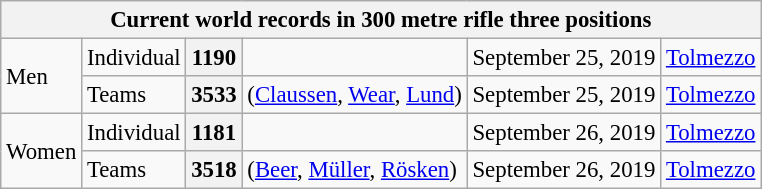<table class="wikitable" style="font-size: 95%">
<tr>
<th colspan=9>Current world records in 300 metre rifle three positions</th>
</tr>
<tr>
<td rowspan=2>Men</td>
<td>Individual</td>
<th>1190</th>
<td></td>
<td>September 25, 2019</td>
<td><a href='#'>Tolmezzo</a> </td>
</tr>
<tr>
<td>Teams</td>
<th>3533</th>
<td> (<a href='#'>Claussen</a>, <a href='#'>Wear</a>, <a href='#'>Lund</a>)</td>
<td>September 25, 2019</td>
<td><a href='#'>Tolmezzo</a> </td>
</tr>
<tr>
<td rowspan=2>Women</td>
<td>Individual</td>
<th>1181</th>
<td></td>
<td>September 26, 2019</td>
<td><a href='#'>Tolmezzo</a> </td>
</tr>
<tr>
<td>Teams</td>
<th>3518</th>
<td> (<a href='#'>Beer</a>, <a href='#'>Müller</a>, <a href='#'>Rösken</a>)</td>
<td>September 26, 2019</td>
<td><a href='#'>Tolmezzo</a> </td>
</tr>
</table>
